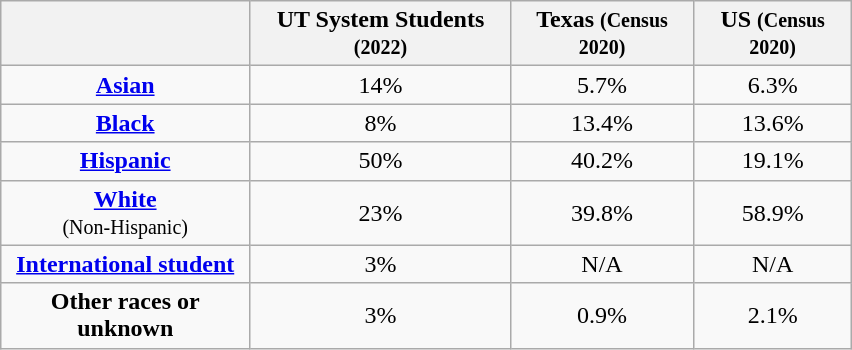<table class="wikitable sortable" style="margin:auto; text-align:center; width:45%;">
<tr>
<th></th>
<th>UT System Students <small>(2022)</small></th>
<th>Texas <small>(Census 2020)</small></th>
<th>US <strong><small>(Census 2020)</small></strong></th>
</tr>
<tr>
<td><strong><a href='#'>Asian</a></strong></td>
<td>14%</td>
<td>5.7%</td>
<td>6.3%</td>
</tr>
<tr>
<td><strong><a href='#'>Black</a></strong></td>
<td>8%</td>
<td>13.4%</td>
<td>13.6%</td>
</tr>
<tr>
<td><strong><a href='#'>Hispanic</a></strong></td>
<td>50%</td>
<td>40.2%</td>
<td>19.1%</td>
</tr>
<tr>
<td><strong><a href='#'>White</a></strong><br><small>(Non-Hispanic)</small></td>
<td>23%</td>
<td>39.8%</td>
<td>58.9%</td>
</tr>
<tr>
<td><strong><a href='#'>International student</a></strong></td>
<td>3%</td>
<td>N/A</td>
<td>N/A</td>
</tr>
<tr>
<td><strong>Other races or unknown</strong></td>
<td>3%</td>
<td>0.9%</td>
<td>2.1%</td>
</tr>
</table>
